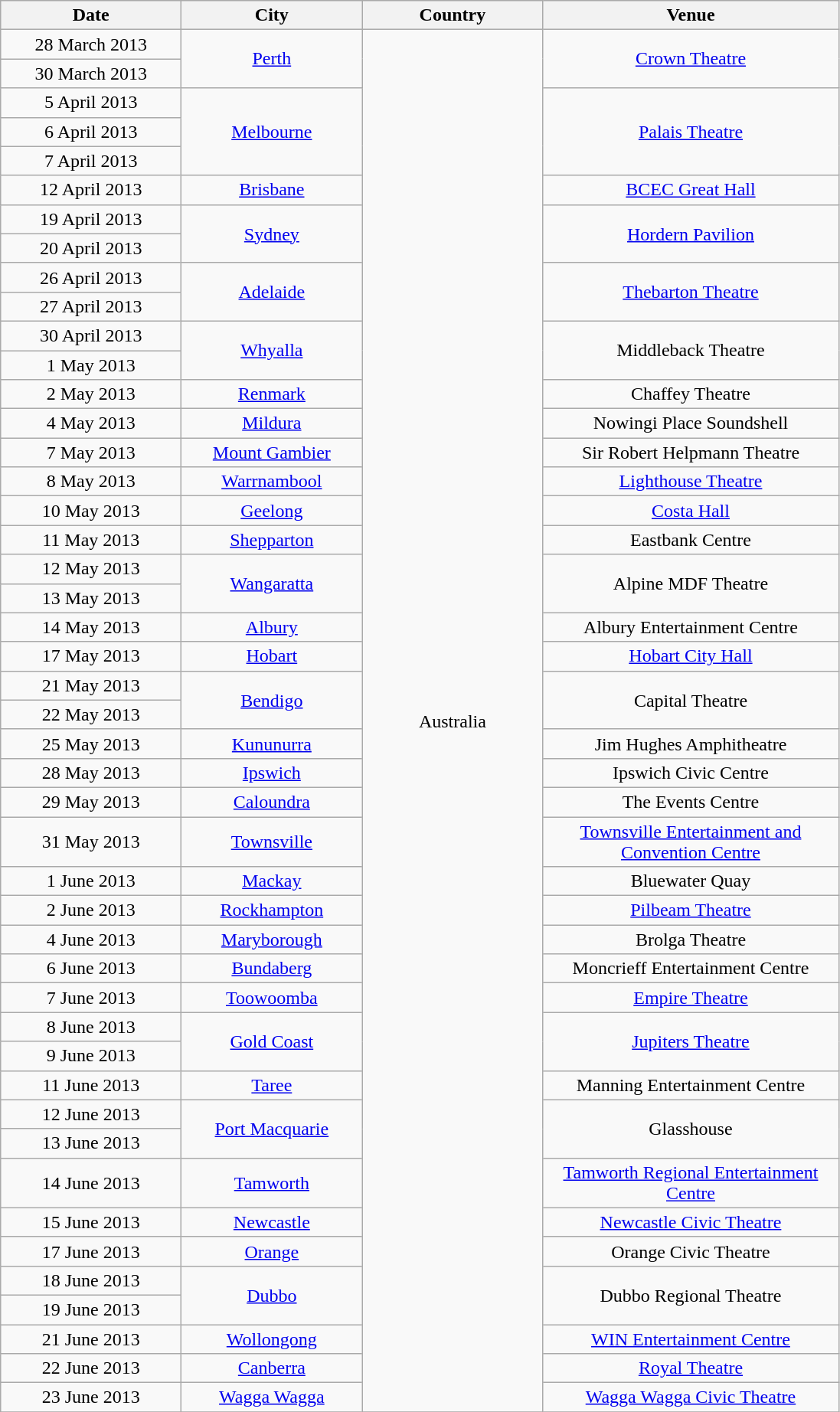<table class="wikitable" style="text-align:center;">
<tr>
<th width="150">Date</th>
<th width="150">City</th>
<th width="150">Country</th>
<th width="250">Venue</th>
</tr>
<tr>
<td>28 March 2013</td>
<td rowspan=2><a href='#'>Perth</a></td>
<td rowspan="46">Australia</td>
<td rowspan=2><a href='#'>Crown Theatre</a></td>
</tr>
<tr>
<td>30 March 2013</td>
</tr>
<tr>
<td>5 April 2013</td>
<td rowspan=3><a href='#'>Melbourne</a></td>
<td rowspan=3><a href='#'>Palais Theatre</a></td>
</tr>
<tr>
<td>6 April 2013</td>
</tr>
<tr>
<td>7 April 2013</td>
</tr>
<tr>
<td>12 April 2013</td>
<td><a href='#'>Brisbane</a></td>
<td><a href='#'>BCEC Great Hall</a></td>
</tr>
<tr>
<td>19 April 2013</td>
<td rowspan=2><a href='#'>Sydney</a></td>
<td rowspan=2><a href='#'>Hordern Pavilion</a></td>
</tr>
<tr>
<td>20 April 2013</td>
</tr>
<tr>
<td>26 April 2013</td>
<td rowspan=2><a href='#'>Adelaide</a></td>
<td rowspan=2><a href='#'>Thebarton Theatre</a></td>
</tr>
<tr>
<td>27 April 2013</td>
</tr>
<tr>
<td>30 April 2013</td>
<td rowspan=2><a href='#'>Whyalla</a></td>
<td rowspan=2>Middleback Theatre</td>
</tr>
<tr>
<td>1 May 2013</td>
</tr>
<tr>
<td>2 May 2013</td>
<td><a href='#'>Renmark</a></td>
<td>Chaffey Theatre</td>
</tr>
<tr>
<td>4 May 2013</td>
<td><a href='#'>Mildura</a></td>
<td>Nowingi Place Soundshell</td>
</tr>
<tr>
<td>7 May 2013</td>
<td><a href='#'>Mount Gambier</a></td>
<td>Sir Robert Helpmann Theatre</td>
</tr>
<tr>
<td>8 May 2013</td>
<td><a href='#'>Warrnambool</a></td>
<td><a href='#'>Lighthouse Theatre</a></td>
</tr>
<tr>
<td>10 May 2013</td>
<td><a href='#'>Geelong</a></td>
<td><a href='#'>Costa Hall</a></td>
</tr>
<tr>
<td>11 May 2013</td>
<td><a href='#'>Shepparton</a></td>
<td>Eastbank Centre</td>
</tr>
<tr>
<td>12 May 2013</td>
<td rowspan=2><a href='#'>Wangaratta</a></td>
<td rowspan=2>Alpine MDF Theatre</td>
</tr>
<tr>
<td>13 May 2013</td>
</tr>
<tr>
<td>14 May 2013</td>
<td><a href='#'>Albury</a></td>
<td>Albury Entertainment Centre</td>
</tr>
<tr>
<td>17 May 2013</td>
<td><a href='#'>Hobart</a></td>
<td><a href='#'>Hobart City Hall</a></td>
</tr>
<tr>
<td>21 May 2013</td>
<td rowspan=2><a href='#'>Bendigo</a></td>
<td rowspan=2>Capital Theatre</td>
</tr>
<tr>
<td>22 May 2013</td>
</tr>
<tr>
<td>25 May 2013</td>
<td><a href='#'>Kununurra</a></td>
<td>Jim Hughes Amphitheatre</td>
</tr>
<tr>
<td>28 May 2013</td>
<td><a href='#'>Ipswich</a></td>
<td>Ipswich Civic Centre</td>
</tr>
<tr>
<td>29 May 2013</td>
<td><a href='#'>Caloundra</a></td>
<td>The Events Centre</td>
</tr>
<tr>
<td>31 May 2013</td>
<td><a href='#'>Townsville</a></td>
<td><a href='#'>Townsville Entertainment and Convention Centre</a></td>
</tr>
<tr>
<td>1 June 2013</td>
<td><a href='#'>Mackay</a></td>
<td>Bluewater Quay</td>
</tr>
<tr>
<td>2 June 2013</td>
<td><a href='#'>Rockhampton</a></td>
<td><a href='#'>Pilbeam Theatre</a></td>
</tr>
<tr>
<td>4 June 2013</td>
<td><a href='#'>Maryborough</a></td>
<td>Brolga Theatre</td>
</tr>
<tr>
<td>6 June 2013</td>
<td><a href='#'>Bundaberg</a></td>
<td>Moncrieff Entertainment Centre</td>
</tr>
<tr>
<td>7 June 2013</td>
<td><a href='#'>Toowoomba</a></td>
<td><a href='#'>Empire Theatre</a></td>
</tr>
<tr>
<td>8 June 2013</td>
<td rowspan=2><a href='#'>Gold Coast</a></td>
<td rowspan=2><a href='#'>Jupiters Theatre</a></td>
</tr>
<tr>
<td>9 June 2013</td>
</tr>
<tr>
<td>11 June 2013</td>
<td><a href='#'>Taree</a></td>
<td>Manning Entertainment Centre</td>
</tr>
<tr>
<td>12 June 2013</td>
<td rowspan=2><a href='#'>Port Macquarie</a></td>
<td rowspan=2>Glasshouse</td>
</tr>
<tr>
<td>13 June 2013</td>
</tr>
<tr>
<td>14 June 2013</td>
<td><a href='#'>Tamworth</a></td>
<td><a href='#'>Tamworth Regional Entertainment Centre</a></td>
</tr>
<tr>
<td>15 June 2013</td>
<td><a href='#'>Newcastle</a></td>
<td><a href='#'>Newcastle Civic Theatre</a></td>
</tr>
<tr>
<td>17 June 2013</td>
<td><a href='#'>Orange</a></td>
<td>Orange Civic Theatre</td>
</tr>
<tr>
<td>18 June 2013</td>
<td rowspan=2><a href='#'>Dubbo</a></td>
<td rowspan=2>Dubbo Regional Theatre</td>
</tr>
<tr>
<td>19 June 2013</td>
</tr>
<tr>
<td>21 June 2013</td>
<td><a href='#'>Wollongong</a></td>
<td><a href='#'>WIN Entertainment Centre</a></td>
</tr>
<tr>
<td>22 June 2013</td>
<td><a href='#'>Canberra</a></td>
<td><a href='#'>Royal Theatre</a></td>
</tr>
<tr>
<td>23 June 2013</td>
<td><a href='#'>Wagga Wagga</a></td>
<td><a href='#'>Wagga Wagga Civic Theatre</a></td>
</tr>
<tr>
</tr>
</table>
